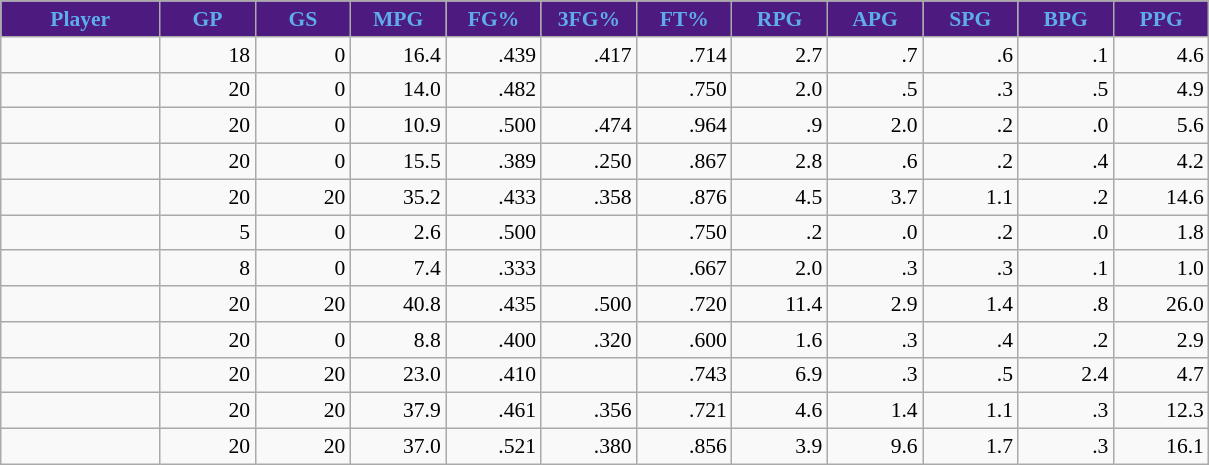<table class="wikitable sortable" style="text-align:right; font-size:90%;">
<tr>
<th style="background:#4D1A7F; color:#5DADEC" width="10%">Player</th>
<th style="background:#4D1A7F; color:#5DADEC" width="6%">GP</th>
<th style="background:#4D1A7F; color:#5DADEC" width="6%">GS</th>
<th style="background:#4D1A7F; color:#5DADEC" width="6%">MPG</th>
<th style="background:#4D1A7F; color:#5DADEC" width="6%">FG%</th>
<th style="background:#4D1A7F; color:#5DADEC" width="6%">3FG%</th>
<th style="background:#4D1A7F; color:#5DADEC" width="6%">FT%</th>
<th style="background:#4D1A7F; color:#5DADEC" width="6%">RPG</th>
<th style="background:#4D1A7F; color:#5DADEC" width="6%">APG</th>
<th style="background:#4D1A7F; color:#5DADEC" width="6%">SPG</th>
<th style="background:#4D1A7F; color:#5DADEC" width="6%">BPG</th>
<th style="background:#4D1A7F; color:#5DADEC" width="6%">PPG</th>
</tr>
<tr>
<td style="text-align:left;"></td>
<td>18</td>
<td>0</td>
<td>16.4</td>
<td>.439</td>
<td>.417</td>
<td>.714</td>
<td>2.7</td>
<td>.7</td>
<td>.6</td>
<td>.1</td>
<td>4.6</td>
</tr>
<tr>
<td style="text-align:left;"></td>
<td>20</td>
<td>0</td>
<td>14.0</td>
<td>.482</td>
<td></td>
<td>.750</td>
<td>2.0</td>
<td>.5</td>
<td>.3</td>
<td>.5</td>
<td>4.9</td>
</tr>
<tr>
<td style="text-align:left;"></td>
<td>20</td>
<td>0</td>
<td>10.9</td>
<td>.500</td>
<td>.474</td>
<td>.964</td>
<td>.9</td>
<td>2.0</td>
<td>.2</td>
<td>.0</td>
<td>5.6</td>
</tr>
<tr>
<td style="text-align:left;"></td>
<td>20</td>
<td>0</td>
<td>15.5</td>
<td>.389</td>
<td>.250</td>
<td>.867</td>
<td>2.8</td>
<td>.6</td>
<td>.2</td>
<td>.4</td>
<td>4.2</td>
</tr>
<tr>
<td style="text-align:left;"></td>
<td>20</td>
<td>20</td>
<td>35.2</td>
<td>.433</td>
<td>.358</td>
<td>.876</td>
<td>4.5</td>
<td>3.7</td>
<td>1.1</td>
<td>.2</td>
<td>14.6</td>
</tr>
<tr>
<td style="text-align:left;"></td>
<td>5</td>
<td>0</td>
<td>2.6</td>
<td>.500</td>
<td></td>
<td>.750</td>
<td>.2</td>
<td>.0</td>
<td>.2</td>
<td>.0</td>
<td>1.8</td>
</tr>
<tr>
<td style="text-align:left;"></td>
<td>8</td>
<td>0</td>
<td>7.4</td>
<td>.333</td>
<td></td>
<td>.667</td>
<td>2.0</td>
<td>.3</td>
<td>.3</td>
<td>.1</td>
<td>1.0</td>
</tr>
<tr>
<td style="text-align:left;"></td>
<td>20</td>
<td>20</td>
<td>40.8</td>
<td>.435</td>
<td>.500</td>
<td>.720</td>
<td>11.4</td>
<td>2.9</td>
<td>1.4</td>
<td>.8</td>
<td>26.0</td>
</tr>
<tr>
<td style="text-align:left;"></td>
<td>20</td>
<td>0</td>
<td>8.8</td>
<td>.400</td>
<td>.320</td>
<td>.600</td>
<td>1.6</td>
<td>.3</td>
<td>.4</td>
<td>.2</td>
<td>2.9</td>
</tr>
<tr>
<td style="text-align:left;"></td>
<td>20</td>
<td>20</td>
<td>23.0</td>
<td>.410</td>
<td></td>
<td>.743</td>
<td>6.9</td>
<td>.3</td>
<td>.5</td>
<td>2.4</td>
<td>4.7</td>
</tr>
<tr>
<td style="text-align:left;"></td>
<td>20</td>
<td>20</td>
<td>37.9</td>
<td>.461</td>
<td>.356</td>
<td>.721</td>
<td>4.6</td>
<td>1.4</td>
<td>1.1</td>
<td>.3</td>
<td>12.3</td>
</tr>
<tr>
<td style="text-align:left;"></td>
<td>20</td>
<td>20</td>
<td>37.0</td>
<td>.521</td>
<td>.380</td>
<td>.856</td>
<td>3.9</td>
<td>9.6</td>
<td>1.7</td>
<td>.3</td>
<td>16.1</td>
</tr>
</table>
